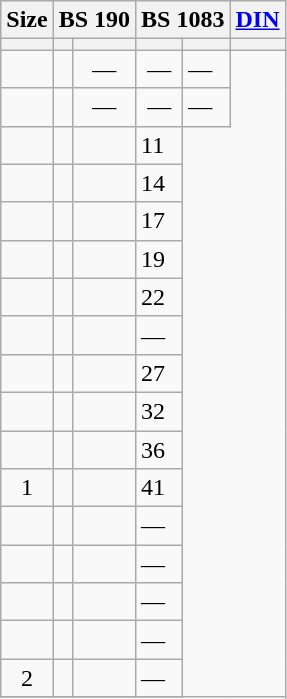<table class=wikitable>
<tr>
<th scope="col">Size</th>
<th colspan=2>BS 190</th>
<th colspan=2>BS 1083</th>
<th scope="col"><a href='#'>DIN</a></th>
</tr>
<tr>
<th scope="col"></th>
<th scope="col"></th>
<th scope="col"></th>
<th scope="col"></th>
<th scope="col"></th>
<th scope="col"></th>
</tr>
<tr>
<td align="center"></td>
<td></td>
<td align="center">—</td>
<td align="center">—</td>
<td>—</td>
</tr>
<tr>
<td align="center"></td>
<td></td>
<td align="center">—</td>
<td align="center">—</td>
<td>—</td>
</tr>
<tr>
<td align="center"></td>
<td></td>
<td></td>
<td>11</td>
</tr>
<tr>
<td align="center"></td>
<td></td>
<td></td>
<td>14</td>
</tr>
<tr>
<td align="center"></td>
<td></td>
<td></td>
<td>17</td>
</tr>
<tr>
<td align="center"></td>
<td></td>
<td></td>
<td>19</td>
</tr>
<tr>
<td align="center"></td>
<td></td>
<td></td>
<td>22</td>
</tr>
<tr>
<td align="center"></td>
<td></td>
<td></td>
<td>—</td>
</tr>
<tr>
<td align="center"></td>
<td></td>
<td></td>
<td>27</td>
</tr>
<tr>
<td align="center"></td>
<td></td>
<td></td>
<td>32</td>
</tr>
<tr>
<td align="center"></td>
<td></td>
<td></td>
<td>36</td>
</tr>
<tr>
<td align="center">1</td>
<td></td>
<td></td>
<td>41</td>
</tr>
<tr>
<td align="center"></td>
<td></td>
<td></td>
<td>—</td>
</tr>
<tr>
<td align="center"></td>
<td></td>
<td></td>
<td>—</td>
</tr>
<tr>
<td align="center"></td>
<td></td>
<td></td>
<td>—</td>
</tr>
<tr>
<td align="center"></td>
<td></td>
<td></td>
<td>—</td>
</tr>
<tr>
<td align="center">2</td>
<td></td>
<td></td>
<td>—</td>
</tr>
<tr>
</tr>
</table>
